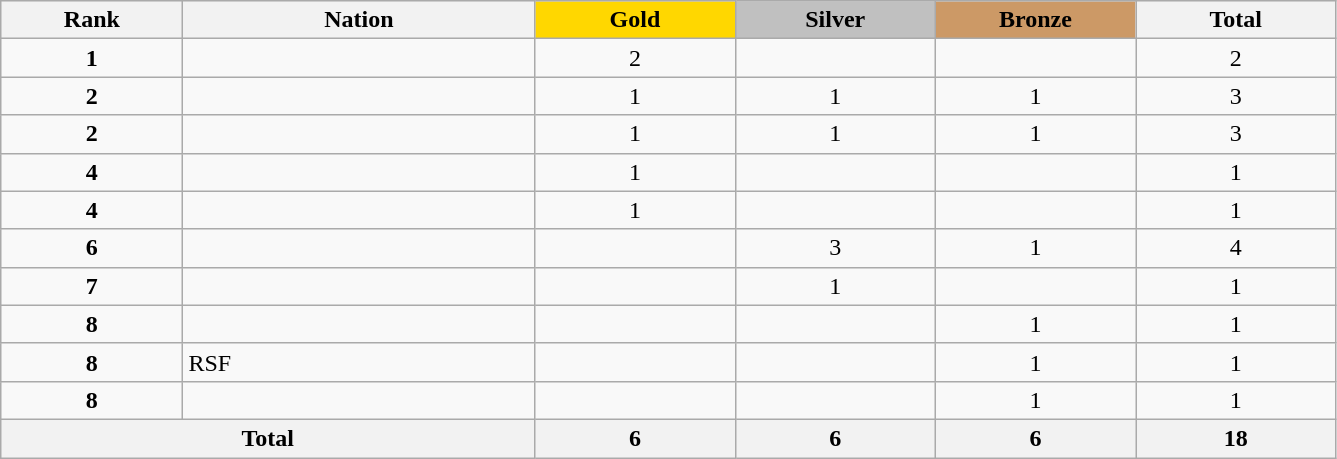<table class="wikitable collapsible autocollapse plainrowheaders" width=70.5% style="text-align:center;">
<tr style="background-color:#EDEDED;">
<th width=100px class="hintergrundfarbe5">Rank</th>
<th width=200px class="hintergrundfarbe6">Nation</th>
<th style="background:    gold; width:15%">Gold</th>
<th style="background:  silver; width:15%">Silver</th>
<th style="background: #CC9966; width:15%">Bronze</th>
<th class="hintergrundfarbe6" style="width:15%">Total</th>
</tr>
<tr>
<td><strong>1</strong></td>
<td align=left></td>
<td>2</td>
<td></td>
<td></td>
<td>2</td>
</tr>
<tr>
<td><strong>2</strong></td>
<td align=left></td>
<td>1</td>
<td>1</td>
<td>1</td>
<td>3</td>
</tr>
<tr>
<td><strong>2</strong></td>
<td align=left></td>
<td>1</td>
<td>1</td>
<td>1</td>
<td>3</td>
</tr>
<tr>
<td><strong>4</strong></td>
<td align=left></td>
<td>1</td>
<td></td>
<td></td>
<td>1</td>
</tr>
<tr>
<td><strong>4</strong></td>
<td align=left></td>
<td>1</td>
<td></td>
<td></td>
<td>1</td>
</tr>
<tr>
<td><strong>6</strong></td>
<td align=left></td>
<td></td>
<td>3</td>
<td>1</td>
<td>4</td>
</tr>
<tr>
<td><strong>7</strong></td>
<td align=left></td>
<td></td>
<td>1</td>
<td></td>
<td>1</td>
</tr>
<tr>
<td><strong>8</strong></td>
<td align=left></td>
<td></td>
<td></td>
<td>1</td>
<td>1</td>
</tr>
<tr>
<td><strong>8</strong></td>
<td align=left>RSF</td>
<td></td>
<td></td>
<td>1</td>
<td>1</td>
</tr>
<tr>
<td><strong>8</strong></td>
<td align=left></td>
<td></td>
<td></td>
<td>1</td>
<td>1</td>
</tr>
<tr>
<th colspan=2>Total</th>
<th>6</th>
<th>6</th>
<th>6</th>
<th>18</th>
</tr>
</table>
